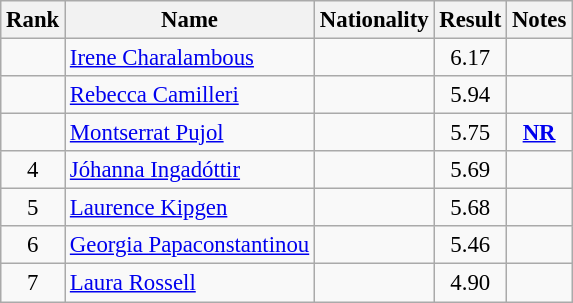<table class="wikitable sortable" style="text-align:center; font-size:95%">
<tr>
<th>Rank</th>
<th>Name</th>
<th>Nationality</th>
<th>Result</th>
<th>Notes</th>
</tr>
<tr>
<td></td>
<td align=left><a href='#'>Irene Charalambous</a></td>
<td align=left></td>
<td>6.17</td>
<td></td>
</tr>
<tr>
<td></td>
<td align=left><a href='#'>Rebecca Camilleri</a></td>
<td align=left></td>
<td>5.94</td>
<td></td>
</tr>
<tr>
<td></td>
<td align=left><a href='#'>Montserrat Pujol</a></td>
<td align=left></td>
<td>5.75</td>
<td><strong><a href='#'>NR</a></strong></td>
</tr>
<tr>
<td>4</td>
<td align=left><a href='#'>Jóhanna Ingadóttir</a></td>
<td align=left></td>
<td>5.69</td>
<td></td>
</tr>
<tr>
<td>5</td>
<td align=left><a href='#'>Laurence Kipgen</a></td>
<td align=left></td>
<td>5.68</td>
<td></td>
</tr>
<tr>
<td>6</td>
<td align=left><a href='#'>Georgia Papaconstantinou</a></td>
<td align=left></td>
<td>5.46</td>
<td></td>
</tr>
<tr>
<td>7</td>
<td align=left><a href='#'>Laura Rossell</a></td>
<td align=left></td>
<td>4.90</td>
<td></td>
</tr>
</table>
